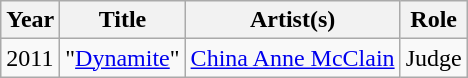<table class="wikitable">
<tr>
<th>Year</th>
<th>Title</th>
<th>Artist(s)</th>
<th>Role</th>
</tr>
<tr>
<td>2011</td>
<td>"<a href='#'>Dynamite</a>"</td>
<td><a href='#'>China Anne McClain</a></td>
<td>Judge</td>
</tr>
</table>
